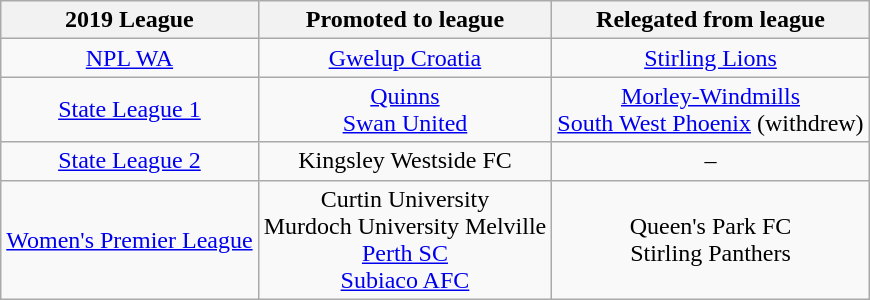<table class="wikitable" style="text-align:center">
<tr>
<th>2019 League</th>
<th>Promoted to league</th>
<th>Relegated from league</th>
</tr>
<tr>
<td><a href='#'>NPL WA</a></td>
<td><a href='#'>Gwelup Croatia</a></td>
<td><a href='#'>Stirling Lions</a></td>
</tr>
<tr>
<td><a href='#'>State League 1</a></td>
<td><a href='#'>Quinns</a><br><a href='#'>Swan United</a></td>
<td><a href='#'>Morley-Windmills</a><br><a href='#'>South West Phoenix</a> (withdrew)</td>
</tr>
<tr>
<td><a href='#'>State League 2</a></td>
<td>Kingsley Westside FC</td>
<td>–</td>
</tr>
<tr>
<td><a href='#'>Women's Premier League</a></td>
<td>Curtin University<br>Murdoch University Melville<br><a href='#'>Perth SC</a><br><a href='#'>Subiaco AFC</a></td>
<td>Queen's Park FC<br>Stirling Panthers</td>
</tr>
</table>
